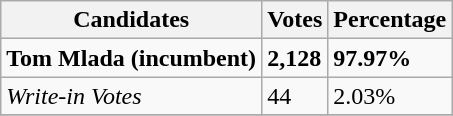<table class=wikitable>
<tr>
<th>Candidates</th>
<th>Votes</th>
<th>Percentage</th>
</tr>
<tr>
<td><strong>Tom Mlada (incumbent)</strong></td>
<td><strong>2,128</strong></td>
<td><strong>97.97%</strong></td>
</tr>
<tr>
<td><em>Write-in Votes</em></td>
<td>44</td>
<td>2.03%</td>
</tr>
<tr>
</tr>
</table>
